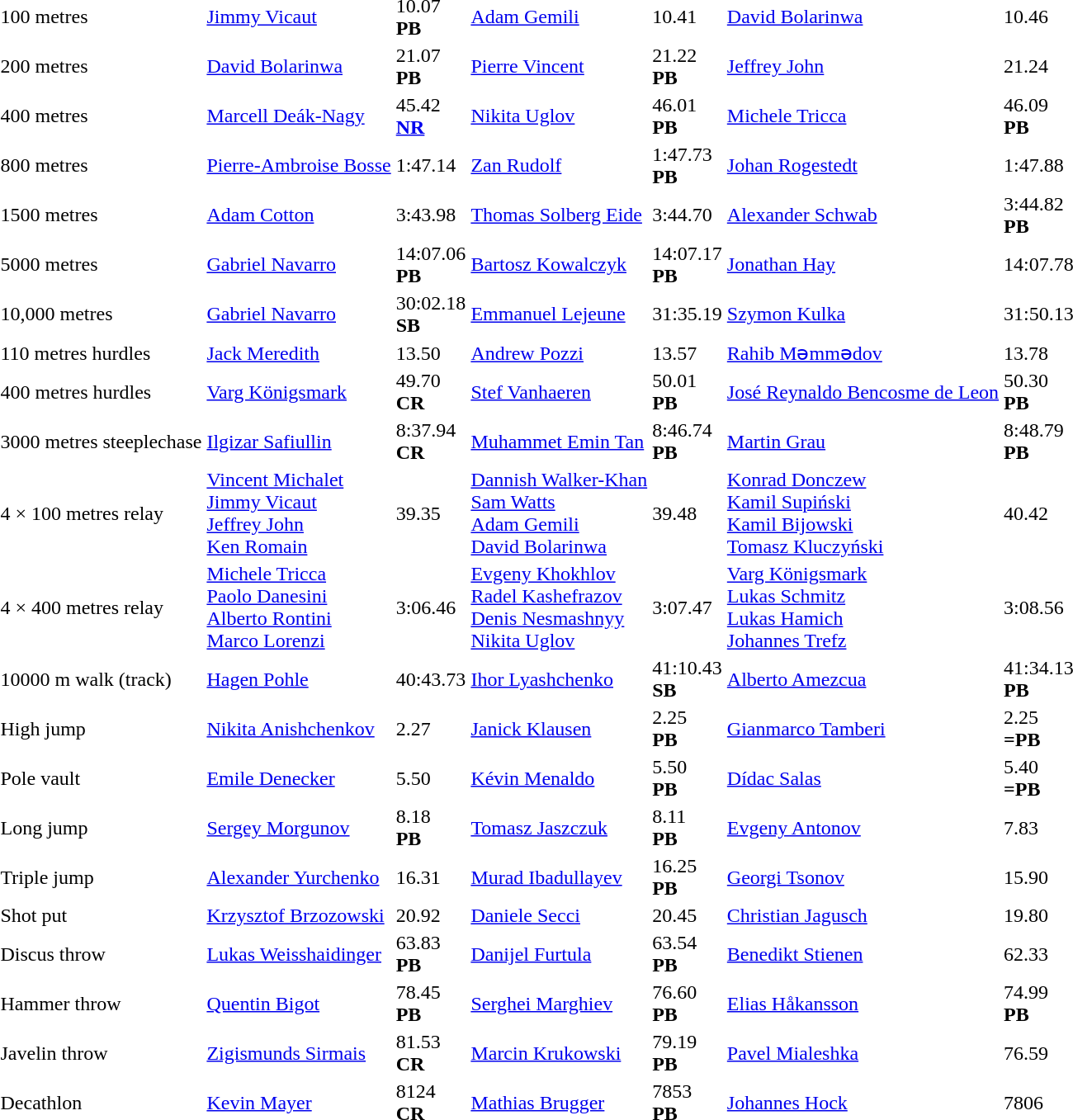<table>
<tr>
<td>100 metres<br></td>
<td><a href='#'>Jimmy Vicaut</a><br><em></em></td>
<td>10.07 <br><strong>PB</strong></td>
<td><a href='#'>Adam Gemili</a><br><em></em></td>
<td>10.41</td>
<td><a href='#'>David Bolarinwa</a><br><em></em></td>
<td>10.46</td>
</tr>
<tr>
<td>200 metres</td>
<td><a href='#'>David Bolarinwa</a><br><em></em></td>
<td>21.07<br><strong>PB</strong></td>
<td><a href='#'>Pierre Vincent</a><br><em></em></td>
<td>21.22<br><strong>PB</strong></td>
<td><a href='#'>Jeffrey John</a><br><em></em></td>
<td>21.24</td>
</tr>
<tr>
<td>400 metres</td>
<td><a href='#'>Marcell Deák-Nagy</a><br><em></em></td>
<td>45.42 <br><strong><a href='#'>NR</a></strong></td>
<td><a href='#'>Nikita Uglov</a><br><em></em></td>
<td>46.01 <br><strong>PB</strong></td>
<td><a href='#'>Michele Tricca</a><br><em></em></td>
<td>46.09<br><strong>PB</strong></td>
</tr>
<tr>
<td>800 metres</td>
<td><a href='#'>Pierre-Ambroise Bosse</a><br><em></em></td>
<td>1:47.14</td>
<td><a href='#'>Zan Rudolf</a><br><em></em></td>
<td>1:47.73<br><strong>PB</strong></td>
<td><a href='#'>Johan Rogestedt</a><br><em></em></td>
<td>1:47.88</td>
</tr>
<tr>
<td>1500 metres</td>
<td><a href='#'>Adam Cotton</a><br><em></em></td>
<td>3:43.98</td>
<td><a href='#'>Thomas Solberg Eide</a><br><em></em></td>
<td>3:44.70</td>
<td><a href='#'>Alexander Schwab</a><br><em></em></td>
<td>3:44.82<br><strong>PB</strong></td>
</tr>
<tr>
<td>5000 metres</td>
<td><a href='#'>Gabriel Navarro</a><br><em></em></td>
<td>14:07.06 <br><strong>PB</strong></td>
<td><a href='#'>Bartosz Kowalczyk</a><br><em></em></td>
<td>14:07.17 <br><strong>PB</strong></td>
<td><a href='#'>Jonathan Hay</a><br><em></em></td>
<td>14:07.78</td>
</tr>
<tr>
<td>10,000 metres</td>
<td><a href='#'>Gabriel Navarro</a><br><em></em></td>
<td>30:02.18<br><strong>SB</strong></td>
<td><a href='#'>Emmanuel Lejeune</a><br><em></em></td>
<td>31:35.19</td>
<td><a href='#'>Szymon Kulka</a><br><em></em></td>
<td>31:50.13</td>
</tr>
<tr>
<td>110 metres hurdles</td>
<td><a href='#'>Jack Meredith</a><br><em></em></td>
<td>13.50</td>
<td><a href='#'>Andrew Pozzi</a><br><em></em></td>
<td>13.57</td>
<td><a href='#'>Rahib Məmmədov</a><br><em></em></td>
<td>13.78</td>
</tr>
<tr>
<td>400 metres hurdles</td>
<td><a href='#'>Varg Königsmark</a><br><em></em></td>
<td>49.70<br><strong>CR</strong></td>
<td><a href='#'>Stef Vanhaeren</a><br><em></em></td>
<td>50.01  <br><strong>PB</strong></td>
<td><a href='#'>José Reynaldo Bencosme de Leon</a><br><em></em></td>
<td>50.30<br><strong>PB</strong></td>
</tr>
<tr>
<td>3000 metres steeplechase</td>
<td><a href='#'>Ilgizar Safiullin</a><br><em></em></td>
<td>8:37.94 <br><strong>CR</strong></td>
<td><a href='#'>Muhammet Emin Tan</a><br><em></em></td>
<td>8:46.74 <br><strong>PB</strong></td>
<td><a href='#'>Martin Grau</a><br><em></em></td>
<td>8:48.79 <br><strong>PB</strong></td>
</tr>
<tr>
<td>4 × 100 metres relay</td>
<td><a href='#'>Vincent Michalet</a><br><a href='#'>Jimmy Vicaut</a><br><a href='#'>Jeffrey John</a><br><a href='#'>Ken Romain</a><br><em></em></td>
<td>39.35</td>
<td><a href='#'>Dannish Walker-Khan</a><br><a href='#'>Sam Watts</a><br><a href='#'>Adam Gemili</a><br><a href='#'>David Bolarinwa</a><br><em></em></td>
<td>39.48</td>
<td><a href='#'>Konrad Donczew</a><br><a href='#'>Kamil Supiński</a><br><a href='#'>Kamil Bijowski</a><br><a href='#'>Tomasz Kluczyński</a><br><em></em></td>
<td>40.42</td>
</tr>
<tr>
<td>4 × 400 metres relay</td>
<td><a href='#'>Michele Tricca</a><br><a href='#'>Paolo Danesini</a><br><a href='#'>Alberto Rontini</a><br><a href='#'>Marco Lorenzi</a><br><em></em></td>
<td>3:06.46</td>
<td><a href='#'>Evgeny Khokhlov</a><br><a href='#'>Radel Kashefrazov</a><br><a href='#'>Denis Nesmashnyy</a><br><a href='#'>Nikita Uglov</a><br><em></em></td>
<td>3:07.47</td>
<td><a href='#'>Varg Königsmark</a><br><a href='#'>Lukas Schmitz</a><br><a href='#'>Lukas Hamich</a><br><a href='#'>Johannes Trefz</a><br><em></em></td>
<td>3:08.56</td>
</tr>
<tr>
<td>10000 m walk (track)</td>
<td><a href='#'>Hagen Pohle</a><br><em></em></td>
<td>40:43.73</td>
<td><a href='#'>Ihor Lyashchenko</a><br><em></em></td>
<td>41:10.43 <br><strong>SB</strong></td>
<td><a href='#'>Alberto Amezcua</a><br><em></em></td>
<td>41:34.13 <br><strong>PB</strong></td>
</tr>
<tr>
<td>High jump</td>
<td><a href='#'>Nikita Anishchenkov</a><br><em></em></td>
<td>2.27</td>
<td><a href='#'>Janick Klausen</a><br><em></em></td>
<td>2.25 <br><strong>PB</strong></td>
<td><a href='#'>Gianmarco Tamberi</a><br><em></em></td>
<td>2.25 <br><strong>=PB</strong></td>
</tr>
<tr>
<td>Pole vault</td>
<td><a href='#'>Emile Denecker</a><br><em></em></td>
<td>5.50</td>
<td><a href='#'>Kévin Menaldo</a><br><em></em></td>
<td>5.50 <br><strong>PB</strong></td>
<td><a href='#'>Dídac Salas</a><br><em></em></td>
<td>5.40 <br><strong>=PB</strong></td>
</tr>
<tr>
<td>Long jump</td>
<td><a href='#'>Sergey Morgunov</a><br><em></em></td>
<td>8.18<br><strong>PB</strong></td>
<td><a href='#'>Tomasz Jaszczuk</a><br><em></em></td>
<td>8.11<br><strong>PB</strong></td>
<td><a href='#'>Evgeny Antonov</a><br><em></em></td>
<td>7.83</td>
</tr>
<tr>
<td>Triple jump</td>
<td><a href='#'>Alexander Yurchenko</a><br><em></em></td>
<td>16.31</td>
<td><a href='#'>Murad Ibadullayev</a><br><em></em></td>
<td>16.25<br><strong>PB</strong></td>
<td><a href='#'>Georgi Tsonov</a><br><em></em></td>
<td>15.90</td>
</tr>
<tr>
<td>Shot put</td>
<td><a href='#'>Krzysztof Brzozowski</a><br><em></em></td>
<td>20.92</td>
<td><a href='#'>Daniele Secci</a><br><em></em></td>
<td>20.45</td>
<td><a href='#'>Christian Jagusch</a><br><em></em></td>
<td>19.80</td>
</tr>
<tr>
<td>Discus throw</td>
<td><a href='#'>Lukas Weisshaidinger</a><br><em></em></td>
<td>63.83<br><strong>PB</strong></td>
<td><a href='#'>Danijel Furtula</a><br><em></em></td>
<td>63.54<br><strong>PB</strong></td>
<td><a href='#'>Benedikt Stienen</a><br><em></em></td>
<td>62.33</td>
</tr>
<tr>
<td>Hammer throw</td>
<td><a href='#'>Quentin Bigot</a><br><em></em></td>
<td>78.45<br><strong>PB</strong></td>
<td><a href='#'>Serghei Marghiev</a><br><em></em></td>
<td>76.60<br><strong>PB</strong></td>
<td><a href='#'>Elias Håkansson</a><br><em></em></td>
<td>74.99<br><strong>PB</strong></td>
</tr>
<tr>
<td>Javelin throw</td>
<td><a href='#'>Zigismunds Sirmais</a><br><em></em></td>
<td>81.53<br><strong>CR</strong></td>
<td><a href='#'>Marcin Krukowski</a><br><em></em></td>
<td>79.19<br><strong>PB</strong></td>
<td><a href='#'>Pavel Mialeshka</a><br><em></em></td>
<td>76.59</td>
</tr>
<tr>
<td>Decathlon</td>
<td><a href='#'>Kevin Mayer</a><br><em></em></td>
<td>8124<br><strong>CR</strong></td>
<td><a href='#'>Mathias Brugger</a><br><em></em></td>
<td>7853<br><strong>PB</strong></td>
<td><a href='#'>Johannes Hock</a><br><em></em></td>
<td>7806</td>
</tr>
</table>
